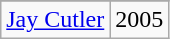<table class="wikitable">
<tr>
</tr>
<tr>
<td><a href='#'>Jay Cutler</a></td>
<td>2005</td>
</tr>
</table>
